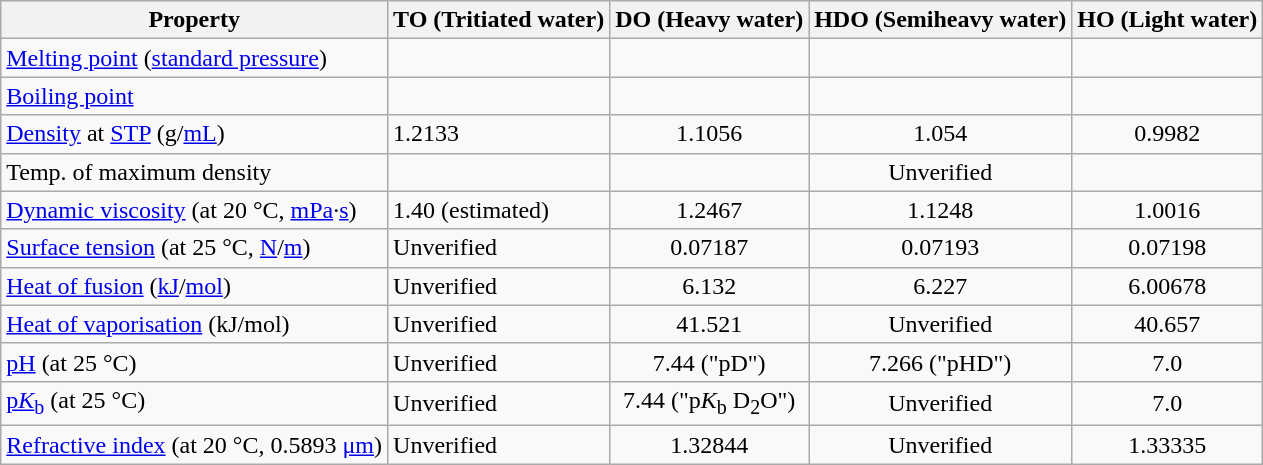<table class="wikitable">
<tr>
<th>Property</th>
<th>TO (Tritiated water)</th>
<th>DO (Heavy water)</th>
<th>HDO (Semiheavy water)</th>
<th>HO (Light water)</th>
</tr>
<tr>
<td><a href='#'>Melting point</a> (<a href='#'>standard pressure</a>)</td>
<td></td>
<td style="text-align:center;"></td>
<td style="text-align:center;"></td>
<td style="text-align:center;"></td>
</tr>
<tr>
<td><a href='#'>Boiling point</a></td>
<td></td>
<td style="text-align:center;"></td>
<td style="text-align:center;"></td>
<td style="text-align:center;"></td>
</tr>
<tr>
<td><a href='#'>Density</a> at <a href='#'>STP</a> (g/<a href='#'>mL</a>)</td>
<td>1.2133</td>
<td style="text-align:center;">1.1056</td>
<td style="text-align:center;">1.054</td>
<td style="text-align:center;">0.9982</td>
</tr>
<tr>
<td>Temp. of maximum density</td>
<td></td>
<td style="text-align:center;"></td>
<td style="text-align:center;">Unverified</td>
<td style="text-align:center;"></td>
</tr>
<tr>
<td><a href='#'>Dynamic viscosity</a> (at 20 °C, <a href='#'>mPa</a>·<a href='#'>s</a>)</td>
<td>1.40 (estimated)</td>
<td style="text-align:center;">1.2467</td>
<td style="text-align:center;">1.1248</td>
<td style="text-align:center;">1.0016</td>
</tr>
<tr>
<td><a href='#'>Surface tension</a> (at 25 °C, <a href='#'>N</a>/<a href='#'>m</a>)</td>
<td>Unverified</td>
<td style="text-align:center;">0.07187</td>
<td style="text-align:center;">0.07193</td>
<td style="text-align:center;">0.07198</td>
</tr>
<tr>
<td><a href='#'>Heat of fusion</a> (<a href='#'>kJ</a>/<a href='#'>mol</a>)</td>
<td>Unverified</td>
<td style="text-align:center;">6.132</td>
<td style="text-align:center;">6.227</td>
<td style="text-align:center;">6.00678</td>
</tr>
<tr>
<td><a href='#'>Heat of vaporisation</a> (kJ/mol)</td>
<td>Unverified</td>
<td style="text-align:center;">41.521</td>
<td style="text-align:center;">Unverified</td>
<td style="text-align:center;">40.657</td>
</tr>
<tr>
<td><a href='#'>pH</a> (at 25 °C)</td>
<td>Unverified</td>
<td style="text-align:center;">7.44 ("pD")</td>
<td style="text-align:center;">7.266 ("pHD")</td>
<td style="text-align:center;">7.0</td>
</tr>
<tr>
<td><a href='#'>p<em>K</em><sub>b</sub></a> (at 25 °C)</td>
<td>Unverified</td>
<td style="text-align:center;">7.44 ("p<em>K</em><sub>b</sub> D<sub>2</sub>O")</td>
<td style="text-align:center;">Unverified</td>
<td style="text-align:center;">7.0</td>
</tr>
<tr>
<td><a href='#'>Refractive index</a> (at 20 °C, 0.5893 <a href='#'>μm</a>)</td>
<td>Unverified</td>
<td style="text-align:center;">1.32844</td>
<td style="text-align:center;">Unverified</td>
<td style="text-align:center;">1.33335</td>
</tr>
</table>
